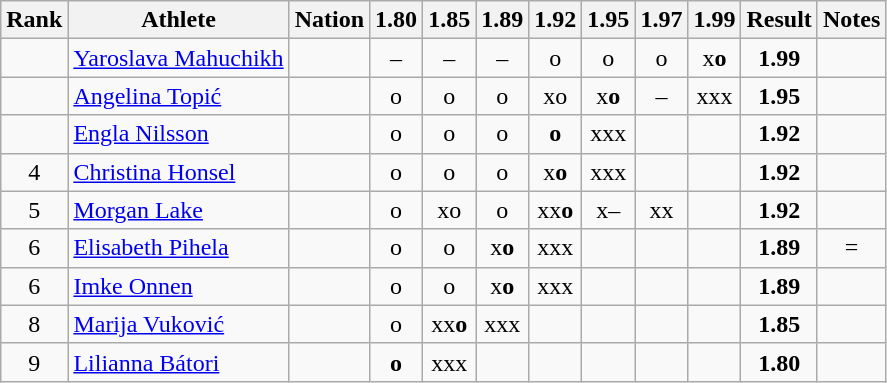<table class="wikitable sortable" style="text-align:center">
<tr>
<th scope="col">Rank</th>
<th scope="col">Athlete</th>
<th scope="col">Nation</th>
<th>1.80</th>
<th>1.85</th>
<th>1.89</th>
<th>1.92</th>
<th>1.95</th>
<th>1.97</th>
<th>1.99</th>
<th scope="col">Result</th>
<th scope="col">Notes</th>
</tr>
<tr>
<td></td>
<td align="left"><a href='#'>Yaroslava Mahuchikh</a></td>
<td align="left"></td>
<td>–</td>
<td>–</td>
<td>–</td>
<td>o</td>
<td>o</td>
<td>o</td>
<td>x<strong>o</strong></td>
<td><strong>1.99</strong></td>
<td></td>
</tr>
<tr>
<td></td>
<td align="left"><a href='#'>Angelina Topić</a></td>
<td align="left"></td>
<td>o</td>
<td>o</td>
<td>o</td>
<td>xo</td>
<td>x<strong>o</strong></td>
<td>–</td>
<td>xxx</td>
<td><strong>1.95</strong></td>
<td></td>
</tr>
<tr>
<td></td>
<td align="left"><a href='#'>Engla Nilsson</a></td>
<td align="left"></td>
<td>o</td>
<td>o</td>
<td>o</td>
<td><strong>o</strong></td>
<td>xxx</td>
<td></td>
<td></td>
<td><strong>1.92</strong></td>
<td></td>
</tr>
<tr>
<td>4</td>
<td align="left"><a href='#'>Christina Honsel</a></td>
<td align="left"></td>
<td>o</td>
<td>o</td>
<td>o</td>
<td>x<strong>o</strong></td>
<td>xxx</td>
<td></td>
<td></td>
<td><strong>1.92</strong></td>
<td></td>
</tr>
<tr>
<td>5</td>
<td align="left"><a href='#'>Morgan Lake</a></td>
<td align="left"></td>
<td>o</td>
<td>xo</td>
<td>o</td>
<td>xx<strong>o</strong></td>
<td>x–</td>
<td>xx</td>
<td></td>
<td><strong>1.92</strong></td>
<td></td>
</tr>
<tr>
<td>6</td>
<td align="left"><a href='#'>Elisabeth Pihela</a></td>
<td align="left"></td>
<td>o</td>
<td>o</td>
<td>x<strong>o</strong></td>
<td>xxx</td>
<td></td>
<td></td>
<td></td>
<td><strong>1.89</strong></td>
<td>=</td>
</tr>
<tr>
<td>6</td>
<td align="left"><a href='#'>Imke Onnen</a></td>
<td align="left"></td>
<td>o</td>
<td>o</td>
<td>x<strong>o</strong></td>
<td>xxx</td>
<td></td>
<td></td>
<td></td>
<td><strong>1.89</strong></td>
<td></td>
</tr>
<tr>
<td>8</td>
<td align="left"><a href='#'>Marija Vuković</a></td>
<td align="left"></td>
<td>o</td>
<td>xx<strong>o</strong></td>
<td>xxx</td>
<td></td>
<td></td>
<td></td>
<td></td>
<td><strong>1.85</strong></td>
<td></td>
</tr>
<tr>
<td>9</td>
<td align="left"><a href='#'>Lilianna Bátori</a></td>
<td align="left"></td>
<td><strong>o</strong></td>
<td>xxx</td>
<td></td>
<td></td>
<td></td>
<td></td>
<td></td>
<td><strong>1.80</strong></td>
<td></td>
</tr>
</table>
